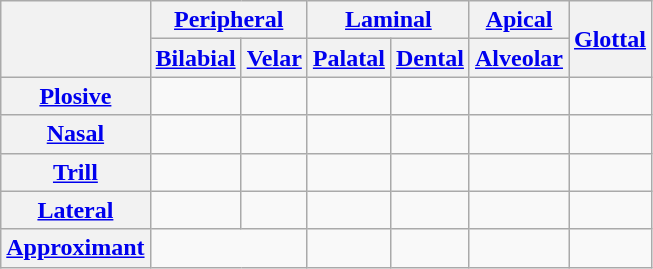<table class="wikitable" style="text-align:center;">
<tr>
<th rowspan="2"></th>
<th colspan="2"><a href='#'>Peripheral</a></th>
<th colspan="2"><a href='#'>Laminal</a></th>
<th><a href='#'>Apical</a></th>
<th rowspan="2"><a href='#'>Glottal</a></th>
</tr>
<tr>
<th><a href='#'>Bilabial</a></th>
<th><a href='#'>Velar</a></th>
<th><a href='#'>Palatal</a></th>
<th><a href='#'>Dental</a></th>
<th><a href='#'>Alveolar</a></th>
</tr>
<tr>
<th><a href='#'>Plosive</a></th>
<td></td>
<td></td>
<td></td>
<td></td>
<td></td>
<td></td>
</tr>
<tr>
<th><a href='#'>Nasal</a></th>
<td></td>
<td></td>
<td></td>
<td></td>
<td></td>
<td></td>
</tr>
<tr>
<th><a href='#'>Trill</a></th>
<td></td>
<td></td>
<td></td>
<td></td>
<td></td>
<td></td>
</tr>
<tr>
<th><a href='#'>Lateral</a></th>
<td></td>
<td></td>
<td></td>
<td></td>
<td></td>
<td></td>
</tr>
<tr>
<th><a href='#'>Approximant</a></th>
<td colspan=2></td>
<td></td>
<td></td>
<td></td>
<td></td>
</tr>
</table>
